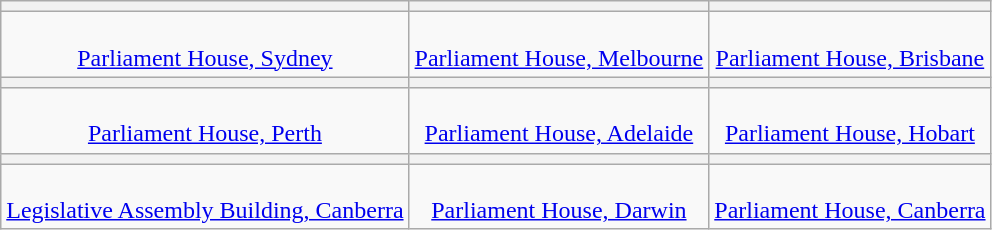<table class="wikitable" style="text-align:center">
<tr>
<th><strong></strong></th>
<th><strong></strong></th>
<th><strong></strong></th>
</tr>
<tr>
<td><br><a href='#'>Parliament House, Sydney</a></td>
<td><br><a href='#'>Parliament House, Melbourne</a></td>
<td><br><a href='#'>Parliament House, Brisbane</a></td>
</tr>
<tr>
<th><strong></strong></th>
<th><strong></strong></th>
<th><strong></strong></th>
</tr>
<tr>
<td><br><a href='#'>Parliament House, Perth</a></td>
<td><br><a href='#'>Parliament House, Adelaide</a></td>
<td><br><a href='#'>Parliament House, Hobart</a></td>
</tr>
<tr>
<th><strong></strong></th>
<th><strong></strong></th>
<th><strong></strong></th>
</tr>
<tr>
<td><br><a href='#'>Legislative Assembly Building, Canberra</a></td>
<td><br><a href='#'>Parliament House, Darwin</a></td>
<td><br><a href='#'>Parliament House, Canberra</a></td>
</tr>
</table>
